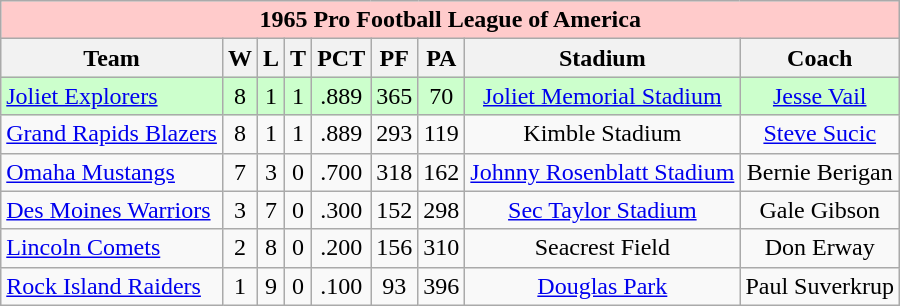<table class="wikitable">
<tr style="background:#ffcbcb;">
<td colspan="9" style="text-align:center;"><strong>1965 Pro Football League of America</strong></td>
</tr>
<tr style="background:#efefef;">
<th>Team</th>
<th>W</th>
<th>L</th>
<th>T</th>
<th>PCT</th>
<th>PF</th>
<th>PA</th>
<th>Stadium</th>
<th>Coach</th>
</tr>
<tr style="text-align:center; background:#cfc;">
<td align="left"><a href='#'>Joliet Explorers</a></td>
<td>8</td>
<td>1</td>
<td>1</td>
<td>.889</td>
<td>365</td>
<td>70</td>
<td><a href='#'>Joliet Memorial Stadium</a></td>
<td><a href='#'>Jesse Vail</a></td>
</tr>
<tr style="text-align:center;">
<td align="left"><a href='#'>Grand Rapids Blazers</a></td>
<td>8</td>
<td>1</td>
<td>1</td>
<td>.889</td>
<td>293</td>
<td>119</td>
<td>Kimble Stadium</td>
<td><a href='#'>Steve Sucic</a></td>
</tr>
<tr style="text-align:center;">
<td align="left"><a href='#'>Omaha Mustangs</a></td>
<td>7</td>
<td>3</td>
<td>0</td>
<td>.700</td>
<td>318</td>
<td>162</td>
<td><a href='#'>Johnny Rosenblatt Stadium</a></td>
<td>Bernie Berigan</td>
</tr>
<tr style="text-align:center;">
<td align="left"><a href='#'>Des Moines Warriors</a></td>
<td>3</td>
<td>7</td>
<td>0</td>
<td>.300</td>
<td>152</td>
<td>298</td>
<td><a href='#'>Sec Taylor Stadium</a></td>
<td>Gale Gibson</td>
</tr>
<tr style="text-align:center;">
<td align="left"><a href='#'>Lincoln Comets</a></td>
<td>2</td>
<td>8</td>
<td>0</td>
<td>.200</td>
<td>156</td>
<td>310</td>
<td>Seacrest Field</td>
<td>Don Erway</td>
</tr>
<tr style="text-align:center;">
<td align="left"><a href='#'>Rock Island Raiders</a></td>
<td>1</td>
<td>9</td>
<td>0</td>
<td>.100</td>
<td>93</td>
<td>396</td>
<td><a href='#'>Douglas Park</a></td>
<td>Paul Suverkrup</td>
</tr>
</table>
